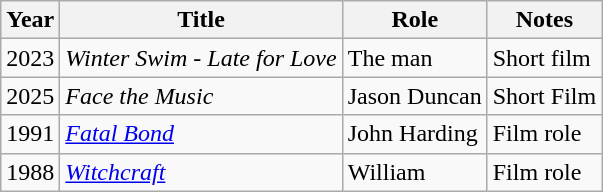<table class="wikitable">
<tr>
<th>Year</th>
<th>Title</th>
<th>Role</th>
<th>Notes</th>
</tr>
<tr>
<td>2023</td>
<td><em>Winter Swim - Late for Love</em></td>
<td>The man</td>
<td>Short film</td>
</tr>
<tr>
<td>2025</td>
<td><em>Face the Music</em></td>
<td>Jason Duncan</td>
<td>Short Film</td>
</tr>
<tr>
<td>1991</td>
<td><em><a href='#'>Fatal Bond</a></em></td>
<td>John Harding</td>
<td>Film role</td>
</tr>
<tr>
<td>1988</td>
<td><em><a href='#'>Witchcraft</a></em></td>
<td>William</td>
<td>Film role</td>
</tr>
</table>
